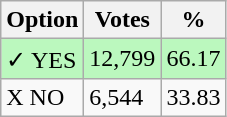<table class="wikitable">
<tr>
<th>Option</th>
<th>Votes</th>
<th>%</th>
</tr>
<tr>
<td style=background:#bbf8be>✓ YES</td>
<td style=background:#bbf8be>12,799</td>
<td style=background:#bbf8be>66.17</td>
</tr>
<tr>
<td>X NO</td>
<td>6,544</td>
<td>33.83</td>
</tr>
</table>
